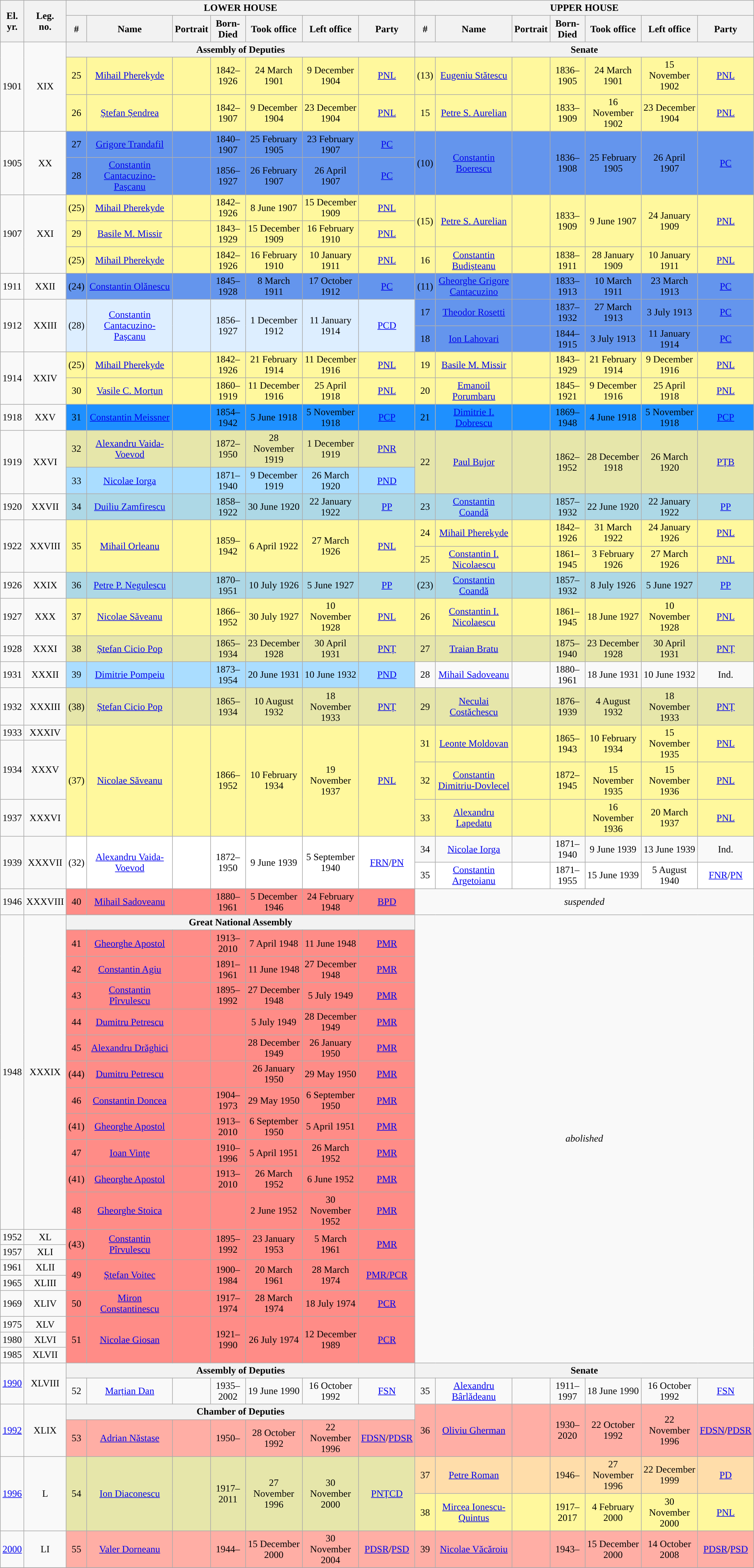<table class="wikitable" style="text-align:center">
<tr>
<th rowspan=2>El.<br>yr.</th>
<th rowspan=2>Leg.<br>no.</th>
<th colspan=7>LOWER HOUSE</th>
<th colspan=7>UPPER HOUSE</th>
</tr>
<tr>
<th>#</th>
<th>Name</th>
<th>Portrait</th>
<th>Born-Died</th>
<th>Took office</th>
<th>Left office</th>
<th>Party</th>
<th>#</th>
<th>Name</th>
<th>Portrait</th>
<th>Born-Died</th>
<th>Took office</th>
<th>Left office</th>
<th>Party</th>
</tr>
<tr>
<td rowspan=3>1901</td>
<td rowspan=3>XIX</td>
<th colspan=7>Assembly of Deputies</th>
<th colspan=7>Senate</th>
</tr>
<tr>
<td style="background:#fff89d;">25</td>
<td style="background:#fff89d;"><a href='#'>Mihail Pherekyde</a></td>
<td style="background:#fff89d;"></td>
<td style="background:#fff89d;">1842–1926</td>
<td style="background:#fff89d;">24 March 1901</td>
<td style="background:#fff89d;">9 December 1904</td>
<td style="background:#fff89d;"><a href='#'>PNL</a></td>
<td style="background:#fff89d;">(13)</td>
<td style="background:#fff89d;"><a href='#'>Eugeniu Stătescu</a></td>
<td style="background:#fff89d;"></td>
<td style="background:#fff89d;">1836–1905</td>
<td style="background:#fff89d;">24 March 1901</td>
<td style="background:#fff89d;">15 November 1902</td>
<td style="background:#fff89d;"><a href='#'>PNL</a></td>
</tr>
<tr>
<td style="background:#fff89d;">26</td>
<td style="background:#fff89d;"><a href='#'>Ștefan Șendrea</a></td>
<td style="background:#fff89d;"></td>
<td style="background:#fff89d;">1842–1907</td>
<td style="background:#fff89d;">9 December 1904</td>
<td style="background:#fff89d;">23 December 1904</td>
<td style="background:#fff89d;"><a href='#'>PNL</a></td>
<td style="background:#fff89d;">15</td>
<td style="background:#fff89d;"><a href='#'>Petre S. Aurelian</a></td>
<td style="background:#fff89d;"></td>
<td style="background:#fff89d;">1833–1909</td>
<td style="background:#fff89d;">16 November 1902</td>
<td style="background:#fff89d;">23 December 1904</td>
<td style="background:#fff89d;"><a href='#'>PNL</a></td>
</tr>
<tr>
<td rowspan=2>1905</td>
<td rowspan=2>XX</td>
<td style="background:#6495ed;">27</td>
<td style="background:#6495ed;"><a href='#'>Grigore Trandafil</a></td>
<td style="background:#6495ed;"></td>
<td style="background:#6495ed;">1840–1907</td>
<td style="background:#6495ed;">25 February 1905</td>
<td style="background:#6495ed;">23 February 1907</td>
<td style="background:#6495ed;"><a href='#'>PC</a></td>
<td rowspan="2" style="background:#6495ed;">(10)</td>
<td rowspan="2" style="background:#6495ed;"><a href='#'>Constantin Boerescu</a></td>
<td rowspan="2" style="background:#6495ed;"></td>
<td rowspan="2" style="background:#6495ed;">1836–1908</td>
<td rowspan="2" style="background:#6495ed;">25 February 1905</td>
<td rowspan="2" style="background:#6495ed;">26 April 1907</td>
<td rowspan="2" style="background:#6495ed;"><a href='#'>PC</a></td>
</tr>
<tr>
<td style="background:#6495ed;">28</td>
<td style="background:#6495ed;"><a href='#'>Constantin Cantacuzino-Pașcanu</a></td>
<td style="background:#6495ed;"></td>
<td style="background:#6495ed;">1856–1927</td>
<td style="background:#6495ed;">26 February 1907</td>
<td style="background:#6495ed;">26 April 1907</td>
<td style="background:#6495ed;"><a href='#'>PC</a></td>
</tr>
<tr>
<td rowspan=3>1907</td>
<td rowspan=3>XXI</td>
<td style="background:#fff89d;">(25)</td>
<td style="background:#fff89d;"><a href='#'>Mihail Pherekyde</a></td>
<td style="background:#fff89d;"></td>
<td style="background:#fff89d;">1842–1926</td>
<td style="background:#fff89d;">8 June 1907</td>
<td style="background:#fff89d;">15 December 1909</td>
<td style="background:#fff89d;"><a href='#'>PNL</a></td>
<td rowspan="2" style="background:#fff89d;">(15)</td>
<td rowspan="2" style="background:#fff89d;"><a href='#'>Petre S. Aurelian</a></td>
<td rowspan="2" style="background:#fff89d;"></td>
<td rowspan="2" style="background:#fff89d;">1833–1909</td>
<td rowspan="2" style="background:#fff89d;">9 June 1907</td>
<td rowspan="2" style="background:#fff89d;">24 January 1909</td>
<td rowspan="2" style="background:#fff89d;"><a href='#'>PNL</a></td>
</tr>
<tr>
<td style="background:#fff89d;">29</td>
<td style="background:#fff89d;"><a href='#'>Basile M. Missir</a></td>
<td style="background:#fff89d;"></td>
<td style="background:#fff89d;">1843–1929</td>
<td style="background:#fff89d;">15 December 1909</td>
<td style="background:#fff89d;">16 February 1910</td>
<td style="background:#fff89d;"><a href='#'>PNL</a></td>
</tr>
<tr>
<td style="background:#fff89d;">(25)</td>
<td style="background:#fff89d;"><a href='#'>Mihail Pherekyde</a></td>
<td style="background:#fff89d;"></td>
<td style="background:#fff89d;">1842–1926</td>
<td style="background:#fff89d;">16 February 1910</td>
<td style="background:#fff89d;">10 January 1911</td>
<td style="background:#fff89d;"><a href='#'>PNL</a></td>
<td style="background:#fff89d;">16</td>
<td style="background:#fff89d;"><a href='#'>Constantin Budișteanu</a></td>
<td style="background:#fff89d;"></td>
<td style="background:#fff89d;">1838–1911</td>
<td style="background:#fff89d;">28 January 1909</td>
<td style="background:#fff89d;">10 January 1911</td>
<td style="background:#fff89d;"><a href='#'>PNL</a></td>
</tr>
<tr>
<td>1911</td>
<td>XXII</td>
<td style="background:#6495ed;">(24)</td>
<td style="background:#6495ed;"><a href='#'>Constantin Olănescu</a></td>
<td style="background:#6495ed;"></td>
<td style="background:#6495ed;">1845–1928</td>
<td style="background:#6495ed;">8 March 1911</td>
<td style="background:#6495ed;">17 October 1912</td>
<td style="background:#6495ed;"><a href='#'>PC</a></td>
<td rowspan="2" style="background:#6495ed;">(11)</td>
<td rowspan="2" style="background:#6495ed;"><a href='#'>Gheorghe Grigore Cantacuzino</a></td>
<td rowspan="2" style="background:#6495ed;"></td>
<td rowspan="2" style="background:#6495ed;">1833–1913</td>
<td rowspan="2" style="background:#6495ed;">10 March 1911</td>
<td rowspan="2" style="background:#6495ed;">23 March 1913</td>
<td rowspan="2" style="background:#6495ed;"><a href='#'>PC</a></td>
</tr>
<tr>
<td rowspan=3>1912</td>
<td rowspan=3>XXIII</td>
<td rowspan="3" style="background:#def;">(28)</td>
<td rowspan="3" style="background:#def;"><a href='#'>Constantin Cantacuzino-Pașcanu</a></td>
<td rowspan="3" style="background:#def;"></td>
<td rowspan="3" style="background:#def;">1856–1927</td>
<td rowspan="3" style="background:#def;">1 December 1912</td>
<td rowspan="3" style="background:#def;">11 January 1914</td>
<td rowspan="3" style="background:#def;"><a href='#'>PCD</a></td>
</tr>
<tr>
<td style="background:#6495ed;">17</td>
<td style="background:#6495ed;"><a href='#'>Theodor Rosetti</a></td>
<td style="background:#6495ed;"></td>
<td style="background:#6495ed;">1837–1932</td>
<td style="background:#6495ed;">27 March 1913</td>
<td style="background:#6495ed;">3 July 1913</td>
<td style="background:#6495ed;"><a href='#'>PC</a></td>
</tr>
<tr>
<td style="background:#6495ed;">18</td>
<td style="background:#6495ed;"><a href='#'>Ion Lahovari</a></td>
<td style="background:#6495ed;"></td>
<td style="background:#6495ed;">1844–1915</td>
<td style="background:#6495ed;">3 July 1913</td>
<td style="background:#6495ed;">11 January 1914</td>
<td style="background:#6495ed;"><a href='#'>PC</a></td>
</tr>
<tr>
<td rowspan=2>1914</td>
<td rowspan=2>XXIV</td>
<td style="background:#fff89d;">(25)</td>
<td style="background:#fff89d;"><a href='#'>Mihail Pherekyde</a></td>
<td style="background:#fff89d;"></td>
<td style="background:#fff89d;">1842–1926</td>
<td style="background:#fff89d;">21 February 1914</td>
<td style="background:#fff89d;">11 December 1916</td>
<td style="background:#fff89d;"><a href='#'>PNL</a></td>
<td style="background:#fff89d;">19</td>
<td style="background:#fff89d;"><a href='#'>Basile M. Missir</a></td>
<td style="background:#fff89d;"></td>
<td style="background:#fff89d;">1843–1929</td>
<td style="background:#fff89d;">21 February 1914</td>
<td style="background:#fff89d;">9 December 1916</td>
<td style="background:#fff89d;"><a href='#'>PNL</a></td>
</tr>
<tr>
<td style="background:#fff89d;">30</td>
<td style="background:#fff89d;"><a href='#'>Vasile C. Morțun</a></td>
<td style="background:#fff89d;"></td>
<td style="background:#fff89d;">1860–1919</td>
<td style="background:#fff89d;">11 December 1916</td>
<td style="background:#fff89d;">25 April 1918</td>
<td style="background:#fff89d;"><a href='#'>PNL</a></td>
<td style="background:#fff89d;">20</td>
<td style="background:#fff89d;"><a href='#'>Emanoil Porumbaru</a></td>
<td style="background:#fff89d;"></td>
<td style="background:#fff89d;">1845–1921</td>
<td style="background:#fff89d;">9 December 1916</td>
<td style="background:#fff89d;">25 April 1918</td>
<td style="background:#fff89d;"><a href='#'>PNL</a></td>
</tr>
<tr>
<td>1918</td>
<td>XXV</td>
<td style="background:#1E90FF">31</td>
<td style="background:#1E90FF"><a href='#'>Constantin Meissner</a></td>
<td style="background:#1E90FF"></td>
<td style="background:#1E90FF">1854–1942</td>
<td style="background:#1E90FF">5 June 1918</td>
<td style="background:#1E90FF">5 November 1918</td>
<td style="background:#1E90FF"><a href='#'>PCP</a></td>
<td style="background:#1E90FF">21</td>
<td style="background:#1E90FF"><a href='#'>Dimitrie I. Dobrescu</a></td>
<td style="background:#1E90FF"></td>
<td style="background:#1E90FF">1869–1948</td>
<td style="background:#1E90FF">4 June 1918</td>
<td style="background:#1E90FF">5 November 1918</td>
<td style="background:#1E90FF"><a href='#'>PCP</a></td>
</tr>
<tr>
<td rowspan=2>1919</td>
<td rowspan=2>XXVI</td>
<td style="background:#e6e6aa;">32</td>
<td style="background:#e6e6aa;"><a href='#'>Alexandru Vaida-Voevod</a></td>
<td style="background:#e6e6aa;"></td>
<td style="background:#e6e6aa;">1872–1950</td>
<td style="background:#e6e6aa;">28 November 1919</td>
<td style="background:#e6e6aa;">1 December 1919</td>
<td style="background:#e6e6aa;"><a href='#'>PNR</a></td>
<td rowspan=2 style="background:#E6E6AA">22</td>
<td rowspan=2 style="background:#E6E6AA"><a href='#'>Paul Bujor</a></td>
<td rowspan=2 style="background:#E6E6AA"></td>
<td rowspan=2 style="background:#E6E6AA">1862–1952</td>
<td rowspan=2 style="background:#E6E6AA">28 December 1918</td>
<td rowspan=2 style="background:#E6E6AA">26 March 1920</td>
<td rowspan=2 style="background:#E6E6AA"><a href='#'>PȚB</a></td>
</tr>
<tr>
<td style="background:#adf;">33</td>
<td style="background:#adf;"><a href='#'>Nicolae Iorga</a></td>
<td style="background:#adf;"></td>
<td style="background:#adf;">1871–1940</td>
<td style="background:#adf;">9 December 1919</td>
<td style="background:#adf;">26 March 1920</td>
<td style="background:#adf;"><a href='#'>PND</a></td>
</tr>
<tr>
<td>1920</td>
<td>XXVII</td>
<td style="background:#add8e6;">34</td>
<td style="background:#add8e6;"><a href='#'>Duiliu Zamfirescu</a></td>
<td style="background:#add8e6;"></td>
<td style="background:#add8e6;">1858–1922</td>
<td style="background:#add8e6;">30 June 1920</td>
<td style="background:#add8e6;">22 January 1922</td>
<td style="background:#add8e6;"><a href='#'>PP</a></td>
<td style="background:#add8e6;">23</td>
<td style="background:#add8e6;"><a href='#'>Constantin Coandă</a></td>
<td style="background:#add8e6;"></td>
<td style="background:#add8e6;">1857–1932</td>
<td style="background:#add8e6;">22 June 1920</td>
<td style="background:#add8e6;">22 January 1922</td>
<td style="background:#add8e6;"><a href='#'>PP</a></td>
</tr>
<tr>
<td rowspan=2>1922</td>
<td rowspan=2>XXVIII</td>
<td rowspan="2" style="background:#fff89d;">35</td>
<td rowspan="2" style="background:#fff89d;"><a href='#'>Mihail Orleanu</a></td>
<td rowspan="2" style="background:#fff89d;"></td>
<td rowspan="2" style="background:#fff89d;">1859–1942</td>
<td rowspan="2" style="background:#fff89d;">6 April 1922</td>
<td rowspan="2" style="background:#fff89d;">27 March 1926</td>
<td rowspan="2" style="background:#fff89d;"><a href='#'>PNL</a></td>
<td style="background:#fff89d;">24</td>
<td style="background:#fff89d;"><a href='#'>Mihail Pherekyde</a></td>
<td style="background:#fff89d;"></td>
<td style="background:#fff89d;">1842–1926</td>
<td style="background:#fff89d;">31 March 1922</td>
<td style="background:#fff89d;">24 January 1926</td>
<td style="background:#fff89d;"><a href='#'>PNL</a></td>
</tr>
<tr>
<td style="background:#fff89d;">25</td>
<td style="background:#fff89d;"><a href='#'>Constantin I. Nicolaescu</a></td>
<td style="background:#fff89d;"></td>
<td style="background:#fff89d;">1861–1945</td>
<td style="background:#fff89d;">3 February 1926</td>
<td style="background:#fff89d;">27 March 1926</td>
<td style="background:#fff89d;"><a href='#'>PNL</a></td>
</tr>
<tr>
<td>1926</td>
<td>XXIX</td>
<td style="background:#add8e6;">36</td>
<td style="background:#add8e6;"><a href='#'>Petre P. Negulescu</a></td>
<td style="background:#add8e6;"></td>
<td style="background:#add8e6;">1870–1951</td>
<td style="background:#add8e6;">10 July 1926</td>
<td style="background:#add8e6;">5 June 1927</td>
<td style="background:#add8e6;"><a href='#'>PP</a></td>
<td style="background:#add8e6;">(23)</td>
<td style="background:#add8e6;"><a href='#'>Constantin Coandă</a></td>
<td style="background:#add8e6;"></td>
<td style="background:#add8e6;">1857–1932</td>
<td style="background:#add8e6;">8 July 1926</td>
<td style="background:#add8e6;">5 June 1927</td>
<td style="background:#add8e6;"><a href='#'>PP</a></td>
</tr>
<tr>
<td>1927</td>
<td>XXX</td>
<td style="background:#fff89d;">37</td>
<td style="background:#fff89d;"><a href='#'>Nicolae Săveanu</a></td>
<td style="background:#fff89d;"></td>
<td style="background:#fff89d;">1866–1952</td>
<td style="background:#fff89d;">30 July 1927</td>
<td style="background:#fff89d;">10 November 1928</td>
<td style="background:#fff89d;"><a href='#'>PNL</a></td>
<td style="background:#fff89d;">26</td>
<td style="background:#fff89d;"><a href='#'>Constantin I. Nicolaescu</a></td>
<td style="background:#fff89d;"></td>
<td style="background:#fff89d;">1861–1945</td>
<td style="background:#fff89d;">18 June 1927</td>
<td style="background:#fff89d;">10 November 1928</td>
<td style="background:#fff89d;"><a href='#'>PNL</a></td>
</tr>
<tr>
<td>1928</td>
<td>XXXI</td>
<td style="background:#e6e6aa;">38</td>
<td style="background:#e6e6aa;"><a href='#'>Ștefan Cicio Pop</a></td>
<td style="background:#e6e6aa;"></td>
<td style="background:#e6e6aa;">1865–1934</td>
<td style="background:#e6e6aa;">23 December 1928</td>
<td style="background:#e6e6aa;">30 April 1931</td>
<td style="background:#e6e6aa;"><a href='#'>PNȚ</a></td>
<td style="background:#e6e6aa;">27</td>
<td style="background:#e6e6aa;"><a href='#'>Traian Bratu</a></td>
<td style="background:#e6e6aa;"></td>
<td style="background:#e6e6aa;">1875–1940</td>
<td style="background:#e6e6aa;">23 December 1928</td>
<td style="background:#e6e6aa;">30 April 1931</td>
<td style="background:#e6e6aa;"><a href='#'>PNȚ</a></td>
</tr>
<tr>
<td>1931</td>
<td>XXXII</td>
<td style="background:#adf;">39</td>
<td style="background:#adf;"><a href='#'>Dimitrie Pompeiu</a></td>
<td style="background:#adf;"></td>
<td style="background:#adf;">1873–1954</td>
<td style="background:#adf;">20 June 1931</td>
<td style="background:#adf;">10 June 1932</td>
<td style="background:#adf;"><a href='#'>PND</a></td>
<td style="background:">28</td>
<td style="background:"><a href='#'>Mihail Sadoveanu</a></td>
<td style="background:"></td>
<td style="background:">1880–1961</td>
<td style="background:">18 June 1931</td>
<td style="background:">10 June 1932</td>
<td style="background:">Ind.</td>
</tr>
<tr>
<td>1932</td>
<td>XXXIII</td>
<td style="background:#e6e6aa;">(38)</td>
<td style="background:#e6e6aa;"><a href='#'>Ștefan Cicio Pop</a></td>
<td style="background:#e6e6aa;"></td>
<td style="background:#e6e6aa;">1865–1934</td>
<td style="background:#e6e6aa;">10 August 1932</td>
<td style="background:#e6e6aa;">18 November 1933</td>
<td style="background:#e6e6aa;"><a href='#'>PNȚ</a></td>
<td style="background:#e6e6aa;">29</td>
<td style="background:#e6e6aa;"><a href='#'>Neculai Costăchescu</a></td>
<td style="background:#e6e6aa;"></td>
<td style="background:#e6e6aa;">1876–1939</td>
<td style="background:#e6e6aa;">4 August 1932</td>
<td style="background:#e6e6aa;">18 November 1933</td>
<td style="background:#e6e6aa;"><a href='#'>PNȚ</a></td>
</tr>
<tr>
<td>1933</td>
<td>XXXIV</td>
<td rowspan="5" style="background:#fff89d;">(37)</td>
<td rowspan="5" style="background:#fff89d;"><a href='#'>Nicolae Săveanu</a></td>
<td rowspan="5" style="background:#fff89d;"></td>
<td rowspan="5" style="background:#fff89d;">1866–1952</td>
<td rowspan="5" style="background:#fff89d;">10 February 1934</td>
<td rowspan="5" style="background:#fff89d;">19 November 1937</td>
<td rowspan="5" style="background:#fff89d;"><a href='#'>PNL</a></td>
<td rowspan="2" style="background:#fff89d;">31</td>
<td rowspan="2" style="background:#fff89d;"><a href='#'>Leonte Moldovan</a></td>
<td rowspan="2" style="background:#fff89d;"></td>
<td rowspan="2" style="background:#fff89d;">1865–1943</td>
<td rowspan="2" style="background:#fff89d;">10 February 1934</td>
<td rowspan="2" style="background:#fff89d;">15 November 1935</td>
<td rowspan="2" style="background:#fff89d;"><a href='#'>PNL</a></td>
</tr>
<tr>
<td rowspan=3>1934</td>
<td rowspan=3>XXXV</td>
</tr>
<tr>
<td style="background:#fff89d;">32</td>
<td style="background:#fff89d;"><a href='#'>Constantin Dimitriu-Dovlecel</a></td>
<td style="background:#fff89d;"></td>
<td style="background:#fff89d;">1872–1945</td>
<td style="background:#fff89d;">15 November 1935</td>
<td style="background:#fff89d;">15 November 1936</td>
<td style="background:#fff89d;"><a href='#'>PNL</a></td>
</tr>
<tr>
<td rowspan="2" style="background:#fff89d;">33</td>
<td rowspan="2" style="background:#fff89d;"><a href='#'>Alexandru Lapedatu</a></td>
<td rowspan="2" style="background:#fff89d;"></td>
<td rowspan="2" style="background:#fff89d;"></td>
<td rowspan="2" style="background:#fff89d;">16 November 1936</td>
<td rowspan="2" style="background:#fff89d;">20 March 1937</td>
<td rowspan="2" style="background:#fff89d;"><a href='#'>PNL</a></td>
</tr>
<tr>
<td>1937</td>
<td>XXXVI</td>
</tr>
<tr>
<td rowspan=2>1939</td>
<td rowspan=2>XXXVII</td>
<td rowspan="2" style="background:#FFFFFF">(32)</td>
<td rowspan="2" style="background:#FFFFFF"><a href='#'>Alexandru Vaida-Voevod</a></td>
<td rowspan="2" style="background:#FFFFFF"></td>
<td rowspan="2" style="background:#FFFFFF">1872–1950</td>
<td rowspan="2" style="background:#FFFFFF">9 June 1939</td>
<td rowspan="2" style="background:#FFFFFF">5 September 1940</td>
<td rowspan="2" style="background:#FFFFFF"><a href='#'>FRN</a>/<a href='#'>PN</a></td>
<td style="background:">34</td>
<td style="background:"><a href='#'>Nicolae Iorga</a></td>
<td style="background:"></td>
<td style="background:">1871–1940</td>
<td style="background:">9 June 1939</td>
<td style="background:">13 June 1939</td>
<td style="background:">Ind.</td>
</tr>
<tr>
<td style="background:#FFFFFF">35</td>
<td style="background:#FFFFFF"><a href='#'>Constantin Argetoianu</a></td>
<td style="background:#FFFFFF"></td>
<td style="background:#FFFFFF">1871–1955</td>
<td style="background:#FFFFFF">15 June 1939</td>
<td style="background:#FFFFFF">5 August 1940</td>
<td style="background:#FFFFFF"><a href='#'>FNR</a>/<a href='#'>PN</a></td>
</tr>
<tr>
<td>1946</td>
<td>XXXVIII</td>
<td style="background:#ff8c87;">40</td>
<td style="background:#ff8c87;"><a href='#'>Mihail Sadoveanu</a></td>
<td style="background:#ff8c87;"></td>
<td style="background:#ff8c87;">1880–1961</td>
<td style="background:#ff8c87;">5 December 1946</td>
<td style="background:#ff8c87;">24 February 1948</td>
<td style="background:#ff8c87;"><a href='#'>BPD</a></td>
<td colspan=7><em>suspended</em></td>
</tr>
<tr>
<td rowspan=12>1948</td>
<td rowspan=12>XXXIX</td>
<th colspan=7>Great National Assembly</th>
<td rowspan=23 colspan=7><em>abolished</em></td>
</tr>
<tr>
<td style="background:#ff8c87;">41</td>
<td style="background:#ff8c87;"><a href='#'>Gheorghe Apostol</a></td>
<td style="background:#ff8c87;"></td>
<td style="background:#ff8c87;">1913–2010</td>
<td style="background:#ff8c87;">7 April 1948</td>
<td style="background:#ff8c87;">11 June 1948</td>
<td style="background:#ff8c87;"><a href='#'>PMR</a></td>
</tr>
<tr>
<td style="background:#ff8c87;">42</td>
<td style="background:#ff8c87;"><a href='#'>Constantin Agiu</a></td>
<td style="background:#ff8c87;"></td>
<td style="background:#ff8c87;">1891–1961</td>
<td style="background:#ff8c87;">11 June 1948</td>
<td style="background:#ff8c87;">27 December 1948</td>
<td style="background:#ff8c87;"><a href='#'>PMR</a></td>
</tr>
<tr>
<td style="background:#ff8c87;">43</td>
<td style="background:#ff8c87;"><a href='#'>Constantin Pîrvulescu</a></td>
<td style="background:#ff8c87;"></td>
<td style="background:#ff8c87;">1895–1992</td>
<td style="background:#ff8c87;">27 December 1948</td>
<td style="background:#ff8c87;">5 July 1949</td>
<td style="background:#ff8c87;"><a href='#'>PMR</a></td>
</tr>
<tr>
<td style="background:#ff8c87;">44</td>
<td style="background:#ff8c87;"><a href='#'>Dumitru Petrescu</a></td>
<td style="background:#ff8c87;"></td>
<td style="background:#ff8c87;"></td>
<td style="background:#ff8c87;">5 July 1949</td>
<td style="background:#ff8c87;">28 December 1949</td>
<td style="background:#ff8c87;"><a href='#'>PMR</a></td>
</tr>
<tr>
<td style="background:#ff8c87;">45</td>
<td style="background:#ff8c87;"><a href='#'>Alexandru Drăghici</a></td>
<td style="background:#ff8c87;"></td>
<td style="background:#ff8c87;"></td>
<td style="background:#ff8c87;">28 December 1949</td>
<td style="background:#ff8c87;">26 January 1950</td>
<td style="background:#ff8c87;"><a href='#'>PMR</a></td>
</tr>
<tr>
<td style="background:#ff8c87;">(44)</td>
<td style="background:#ff8c87;"><a href='#'>Dumitru Petrescu</a></td>
<td style="background:#ff8c87;"></td>
<td style="background:#ff8c87;"></td>
<td style="background:#ff8c87;">26 January 1950</td>
<td style="background:#ff8c87;">29 May 1950</td>
<td style="background:#ff8c87;"><a href='#'>PMR</a></td>
</tr>
<tr>
<td style="background:#ff8c87;">46</td>
<td style="background:#ff8c87;"><a href='#'>Constantin Doncea</a></td>
<td style="background:#ff8c87;"></td>
<td style="background:#ff8c87;">1904–1973</td>
<td style="background:#ff8c87;">29 May 1950</td>
<td style="background:#ff8c87;">6 September 1950</td>
<td style="background:#ff8c87;"><a href='#'>PMR</a></td>
</tr>
<tr>
<td style="background:#ff8c87;">(41)</td>
<td style="background:#ff8c87;"><a href='#'>Gheorghe Apostol</a></td>
<td style="background:#ff8c87;"></td>
<td style="background:#ff8c87;">1913–2010</td>
<td style="background:#ff8c87;">6 September 1950</td>
<td style="background:#ff8c87;">5 April 1951</td>
<td style="background:#ff8c87;"><a href='#'>PMR</a></td>
</tr>
<tr>
<td style="background:#ff8c87;">47</td>
<td style="background:#ff8c87;"><a href='#'>Ioan Vințe</a></td>
<td style="background:#ff8c87;"></td>
<td style="background:#ff8c87;">1910–1996</td>
<td style="background:#ff8c87;">5 April 1951</td>
<td style="background:#ff8c87;">26 March 1952</td>
<td style="background:#ff8c87;"><a href='#'>PMR</a></td>
</tr>
<tr>
<td style="background:#ff8c87;">(41)</td>
<td style="background:#ff8c87;"><a href='#'>Gheorghe Apostol</a></td>
<td style="background:#ff8c87;"></td>
<td style="background:#ff8c87;">1913–2010</td>
<td style="background:#ff8c87;">26 March 1952</td>
<td style="background:#ff8c87;">6 June 1952</td>
<td style="background:#ff8c87;"><a href='#'>PMR</a></td>
</tr>
<tr>
<td style="background:#ff8c87;">48</td>
<td style="background:#ff8c87;"><a href='#'>Gheorghe Stoica</a></td>
<td style="background:#ff8c87;"></td>
<td style="background:#ff8c87;"></td>
<td style="background:#ff8c87;">2 June 1952</td>
<td style="background:#ff8c87;">30 November 1952</td>
<td style="background:#ff8c87;"><a href='#'>PMR</a></td>
</tr>
<tr>
<td>1952</td>
<td>XL</td>
<td rowspan="3" style="background:#ff8c87;">(43)</td>
<td rowspan="3" style="background:#ff8c87;"><a href='#'>Constantin Pîrvulescu</a></td>
<td rowspan="3" style="background:#ff8c87;"></td>
<td rowspan="3" style="background:#ff8c87;">1895–1992</td>
<td rowspan="3" style="background:#ff8c87;">23 January 1953</td>
<td rowspan="3" style="background:#ff8c87;">5 March 1961</td>
<td rowspan="3" style="background:#ff8c87;"><a href='#'>PMR</a></td>
</tr>
<tr>
<td>1957</td>
<td>XLI</td>
</tr>
<tr>
<td rowspan=2>1961</td>
<td rowspan=2>XLII</td>
</tr>
<tr>
<td rowspan="3" style="background:#ff8c87;">49</td>
<td rowspan="3" style="background:#ff8c87;"><a href='#'>Ștefan Voitec</a></td>
<td rowspan="3" style="background:#ff8c87;"></td>
<td rowspan="3" style="background:#ff8c87;">1900–1984</td>
<td rowspan="3" style="background:#ff8c87;">20 March 1961</td>
<td rowspan="3" style="background:#ff8c87;">28 March 1974</td>
<td rowspan="3" style="background:#ff8c87;"><a href='#'>PMR/PCR</a></td>
</tr>
<tr>
<td>1965</td>
<td>XLIII</td>
</tr>
<tr>
<td rowspan=3>1969</td>
<td rowspan=3>XLIV</td>
</tr>
<tr>
<td style="background:#ff8c87;">50</td>
<td style="background:#ff8c87;"><a href='#'>Miron Constantinescu</a></td>
<td style="background:#ff8c87;"></td>
<td style="background:#ff8c87;">1917–1974</td>
<td style="background:#ff8c87;">28 March 1974</td>
<td style="background:#ff8c87;">18 July 1974</td>
<td style="background:#ff8c87;"><a href='#'>PCR</a></td>
</tr>
<tr>
<td rowspan="4" style="background:#ff8c87;">51</td>
<td rowspan="4" style="background:#ff8c87;"><a href='#'>Nicolae Giosan</a></td>
<td rowspan="4" style="background:#ff8c87;"></td>
<td rowspan="4" style="background:#ff8c87;">1921–1990</td>
<td rowspan="4" style="background:#ff8c87;">26 July 1974</td>
<td rowspan="4" style="background:#ff8c87;">12 December 1989</td>
<td rowspan="4" style="background:#ff8c87;"><a href='#'>PCR</a></td>
</tr>
<tr>
<td>1975</td>
<td>XLV</td>
</tr>
<tr>
<td>1980</td>
<td>XLVI</td>
</tr>
<tr>
<td>1985</td>
<td>XLVII</td>
</tr>
<tr>
<td rowspan=2><a href='#'>1990</a></td>
<td rowspan=2>XLVIII</td>
<th colspan=7>Assembly of Deputies</th>
<th colspan=7>Senate</th>
</tr>
<tr>
<td style="background:">52</td>
<td style="background:"><a href='#'>Marțian Dan</a></td>
<td style="background:"></td>
<td style="background:">1935–2002</td>
<td style="background:">19 June 1990</td>
<td style="background:">16 October 1992</td>
<td style="background:"><a href='#'>FSN</a></td>
<td style="background:">35</td>
<td style="background:"><a href='#'>Alexandru Bârlădeanu</a></td>
<td style="background:"></td>
<td style="background:">1911–1997</td>
<td style="background:">18 June 1990</td>
<td style="background:">16 October 1992</td>
<td style="background:"><a href='#'>FSN</a></td>
</tr>
<tr>
<td rowspan=2><a href='#'>1992</a></td>
<td rowspan=2>XLIX</td>
<th colspan=7>Chamber of Deputies</th>
<td rowspan="2" style="background:#ffaea5;">36</td>
<td rowspan="2" style="background:#ffaea5;"><a href='#'>Oliviu Gherman</a></td>
<td rowspan="2" style="background:#ffaea5;"></td>
<td rowspan="2" style="background:#ffaea5;">1930–2020</td>
<td rowspan="2" style="background:#ffaea5;">22 October 1992</td>
<td rowspan="2" style="background:#ffaea5;">22 November 1996</td>
<td rowspan="2" style="background:#ffaea5;"><a href='#'>FDSN</a>/<a href='#'>PDSR</a></td>
</tr>
<tr>
<td style="background:#ffaea5;">53</td>
<td style="background:#ffaea5;"><a href='#'>Adrian Năstase</a></td>
<td style="background:#ffaea5;"></td>
<td style="background:#ffaea5;">1950–</td>
<td style="background:#ffaea5;">28 October 1992</td>
<td style="background:#ffaea5;">22 November 1996</td>
<td style="background:#ffaea5;"><a href='#'>FDSN</a>/<a href='#'>PDSR</a></td>
</tr>
<tr>
<td rowspan=2><a href='#'>1996</a></td>
<td rowspan=2>L</td>
<td rowspan="2" style="background:#e6e6aa;">54</td>
<td rowspan="2" style="background:#e6e6aa;"><a href='#'>Ion Diaconescu</a></td>
<td rowspan="2" style="background:#e6e6aa;"></td>
<td rowspan="2" style="background:#e6e6aa;">1917–2011</td>
<td rowspan="2" style="background:#e6e6aa;">27 November 1996</td>
<td rowspan="2" style="background:#e6e6aa;">30 November 2000</td>
<td rowspan="2" style="background:#e6e6aa;"><a href='#'>PNȚCD</a></td>
<td style="background:#fda;">37</td>
<td style="background:#fda;"><a href='#'>Petre Roman</a></td>
<td style="background:#fda;"></td>
<td style="background:#fda;">1946–</td>
<td style="background:#fda;">27 November 1996</td>
<td style="background:#fda;">22 December 1999</td>
<td style="background:#fda;"><a href='#'>PD</a></td>
</tr>
<tr>
<td style="background:#fff89d;">38</td>
<td style="background:#fff89d;"><a href='#'>Mircea Ionescu-Quintus</a></td>
<td style="background:#fff89d;"></td>
<td style="background:#fff89d;">1917–2017</td>
<td style="background:#fff89d;">4 February 2000</td>
<td style="background:#fff89d;">30 November 2000</td>
<td style="background:#fff89d;"><a href='#'>PNL</a></td>
</tr>
<tr>
<td><a href='#'>2000</a></td>
<td>LI</td>
<td style="background:#ffaea5;">55</td>
<td style="background:#ffaea5;"><a href='#'>Valer Dorneanu</a></td>
<td style="background:#ffaea5;"></td>
<td style="background:#ffaea5;">1944–</td>
<td style="background:#ffaea5;">15 December 2000</td>
<td style="background:#ffaea5;">30 November 2004</td>
<td style="background:#ffaea5;"><a href='#'>PDSR</a>/<a href='#'>PSD</a></td>
<td style="background:#ffaea5;">39</td>
<td style="background:#ffaea5;"><a href='#'>Nicolae Văcăroiu</a></td>
<td style="background:#ffaea5;"></td>
<td style="background:#ffaea5;">1943–</td>
<td style="background:#ffaea5;">15 December 2000</td>
<td style="background:#ffaea5;">14 October 2008</td>
<td style="background:#ffaea5;"><a href='#'>PDSR</a>/<a href='#'>PSD</a></td>
</tr>
<tr>
</tr>
</table>
